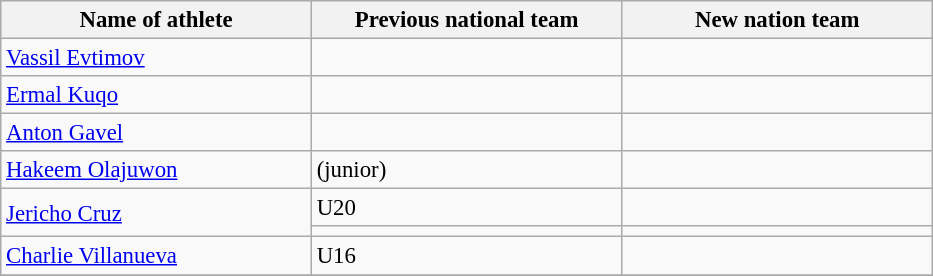<table class="wikitable sortable" style="border-collapse: collapse; font-size: 95%;">
<tr>
<th width=200>Name of athlete</th>
<th width=200>Previous national team</th>
<th width=200>New nation team</th>
</tr>
<tr>
<td><a href='#'>Vassil Evtimov</a></td>
<td></td>
<td></td>
</tr>
<tr>
<td><a href='#'>Ermal Kuqo</a></td>
<td></td>
<td></td>
</tr>
<tr>
<td><a href='#'>Anton Gavel</a></td>
<td></td>
<td></td>
</tr>
<tr>
<td><a href='#'>Hakeem Olajuwon</a></td>
<td> (junior)</td>
<td></td>
</tr>
<tr>
<td rowspan=2><a href='#'>Jericho Cruz</a></td>
<td> U20</td>
<td></td>
</tr>
<tr>
<td></td>
<td></td>
</tr>
<tr>
<td><a href='#'>Charlie Villanueva</a></td>
<td> U16</td>
<td></td>
</tr>
<tr>
</tr>
</table>
